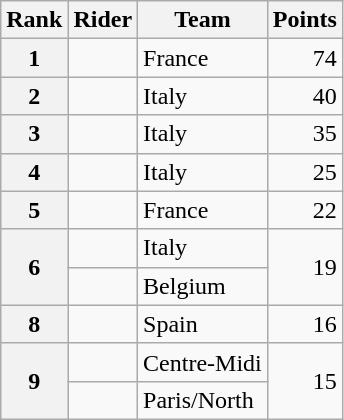<table class="wikitable">
<tr>
<th scope="col">Rank</th>
<th scope="col">Rider</th>
<th scope="col">Team</th>
<th scope="col">Points</th>
</tr>
<tr>
<th scope="row">1</th>
<td></td>
<td>France</td>
<td style="text-align:right;">74</td>
</tr>
<tr>
<th scope="row">2</th>
<td></td>
<td>Italy</td>
<td style="text-align:right;">40</td>
</tr>
<tr>
<th scope="row">3</th>
<td></td>
<td>Italy</td>
<td style="text-align:right;">35</td>
</tr>
<tr>
<th scope="row">4</th>
<td></td>
<td>Italy</td>
<td style="text-align:right;">25</td>
</tr>
<tr>
<th scope="row">5</th>
<td></td>
<td>France</td>
<td style="text-align:right;">22</td>
</tr>
<tr>
<th scope="row" rowspan="2">6</th>
<td></td>
<td>Italy</td>
<td style="text-align:right;" rowspan="2">19</td>
</tr>
<tr>
<td></td>
<td>Belgium</td>
</tr>
<tr>
<th scope="row">8</th>
<td></td>
<td>Spain</td>
<td style="text-align:right;">16</td>
</tr>
<tr>
<th scope="row" rowspan="2">9</th>
<td></td>
<td>Centre-Midi</td>
<td style="text-align:right;" rowspan="2">15</td>
</tr>
<tr>
<td></td>
<td>Paris/North</td>
</tr>
</table>
